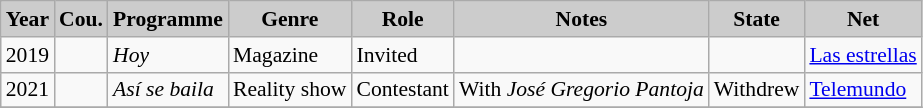<table class="wikitable" style="font-size: 90%;">
<tr>
<th style="background: #CCCCCC;">Year</th>
<th style="background: #CCCCCC;">Cou.</th>
<th style="background: #CCCCCC;">Programme</th>
<th style="background: #CCCCCC;">Genre</th>
<th style="background: #CCCCCC;">Role</th>
<th style="background: #CCCCCC;">Notes</th>
<th style="background: #CCCCCC;">State</th>
<th style="background: #CCCCCC;">Net</th>
</tr>
<tr>
<td>2019</td>
<td></td>
<td><em>Hoy</em></td>
<td>Magazine</td>
<td>Invited</td>
<td></td>
<td></td>
<td><a href='#'>Las estrellas</a></td>
</tr>
<tr>
<td>2021</td>
<td></td>
<td><em>Así se baila</em></td>
<td>Reality show</td>
<td>Contestant</td>
<td>With <em>José Gregorio Pantoja</em></td>
<td>Withdrew</td>
<td><a href='#'>Telemundo</a></td>
</tr>
<tr>
</tr>
</table>
